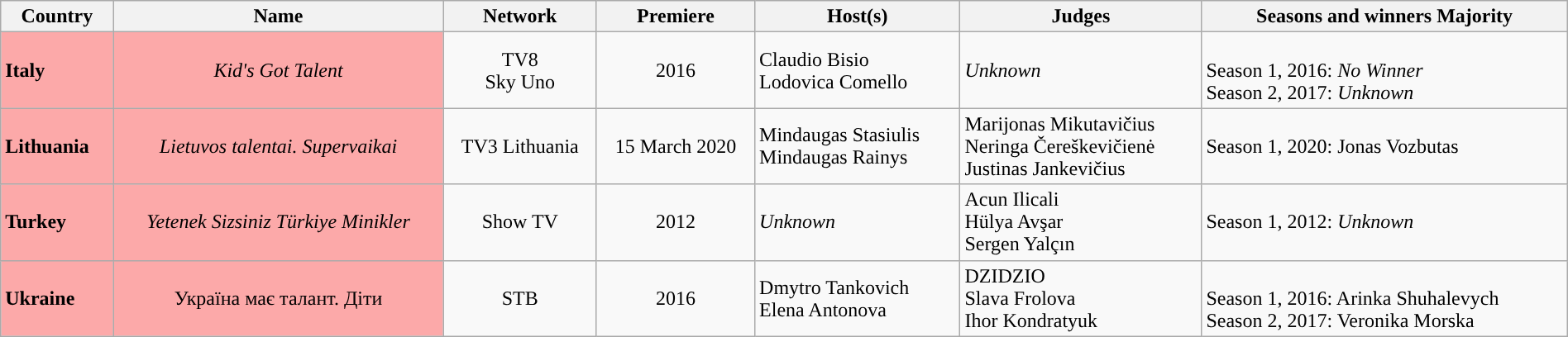<table class="wikitable"  style="text-align:center; line-height:18px; width:100%;">
<tr>
<th>Country</th>
<th>Name</th>
<th>Network</th>
<th>Premiere</th>
<th>Host(s)</th>
<th>Judges</th>
<th>Seasons and winners Majority</th>
</tr>
<tr>
<td style="background:#fca9a9; text-align:left;"><strong>Italy</strong></td>
<td style="background:#fca9a9;"><em>Kid's Got Talent</em></td>
<td>TV8<br>Sky Uno</td>
<td>2016</td>
<td style="text-align:left;">Claudio Bisio<br>Lodovica Comello</td>
<td align="left"><em>Unknown</em></td>
<td style="text-align:left;"><br>Season 1, 2016: <em>No Winner</em><br>Season 2, 2017: <em>Unknown</em></td>
</tr>
<tr>
<td style="background:#fca9a9; text-align:left;"><strong>Lithuania</strong></td>
<td style="background:#fca9a9;"><em>Lietuvos talentai. Supervaikai</em><br></td>
<td>TV3 Lithuania</td>
<td>15 March 2020</td>
<td style="text-align:left;">Mindaugas Stasiulis<br>Mindaugas Rainys</td>
<td align="left">Marijonas Mikutavičius<br>Neringa Čereškevičienė<br>Justinas Jankevičius</td>
<td style="text-align:left;">Season 1, 2020: Jonas Vozbutas </td>
</tr>
<tr>
<td style="background:#fca9a9; text-align:left;"><strong>Turkey</strong></td>
<td style="background:#fca9a9;"><em>Yetenek Sizsiniz Türkiye Minikler</em></td>
<td>Show TV</td>
<td>2012</td>
<td style="text-align:left;"><em>Unknown</em></td>
<td style="text-align:left;">Acun Ilicali <br>Hülya Avşar <br>Sergen Yalçın </td>
<td style="text-align:left;">Season 1, 2012: <em>Unknown</em></td>
</tr>
<tr>
<td style="background:#fca9a9; text-align:left;"><strong>Ukraine</strong></td>
<td style="background:#fca9a9;">Україна має талант. Діти <br> </td>
<td>STB</td>
<td>2016</td>
<td style="text-align:left;">Dmytro Tankovich <br>Elena Antonova</td>
<td align="left">DZIDZIO<br>Slava Frolova<br>Ihor Kondratyuk</td>
<td style="text-align:left;"><br>Season 1, 2016: Arinka Shuhalevych <br>Season 2, 2017: Veronika Morska</td>
</tr>
</table>
